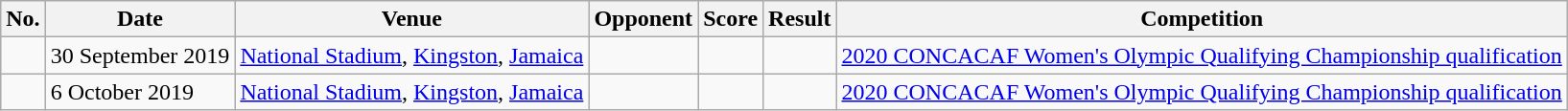<table class="wikitable">
<tr>
<th>No.</th>
<th>Date</th>
<th>Venue</th>
<th>Opponent</th>
<th>Score</th>
<th>Result</th>
<th>Competition</th>
</tr>
<tr>
<td></td>
<td>30 September 2019</td>
<td><a href='#'>National Stadium</a>, <a href='#'>Kingston</a>, <a href='#'>Jamaica</a></td>
<td></td>
<td></td>
<td></td>
<td><a href='#'>2020 CONCACAF Women's Olympic Qualifying Championship qualification</a></td>
</tr>
<tr>
<td></td>
<td>6 October 2019</td>
<td><a href='#'>National Stadium</a>, <a href='#'>Kingston</a>, <a href='#'>Jamaica</a></td>
<td></td>
<td></td>
<td></td>
<td><a href='#'>2020 CONCACAF Women's Olympic Qualifying Championship qualification</a></td>
</tr>
</table>
